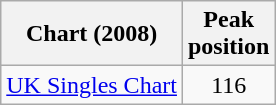<table class="wikitable">
<tr>
<th>Chart (2008)</th>
<th>Peak<br>position</th>
</tr>
<tr>
<td align="left"><a href='#'>UK Singles Chart</a></td>
<td style="text-align:center;">116</td>
</tr>
</table>
